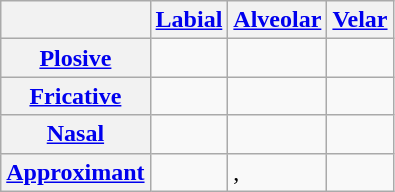<table class="wikitable">
<tr>
<th></th>
<th><a href='#'>Labial</a></th>
<th><a href='#'>Alveolar</a></th>
<th><a href='#'>Velar</a></th>
</tr>
<tr>
<th><a href='#'>Plosive</a></th>
<td> </td>
<td> </td>
<td> </td>
</tr>
<tr>
<th><a href='#'>Fricative</a></th>
<td></td>
<td></td>
<td></td>
</tr>
<tr>
<th><a href='#'>Nasal</a></th>
<td></td>
<td></td>
<td></td>
</tr>
<tr>
<th><a href='#'>Approximant</a></th>
<td></td>
<td>, </td>
<td></td>
</tr>
</table>
